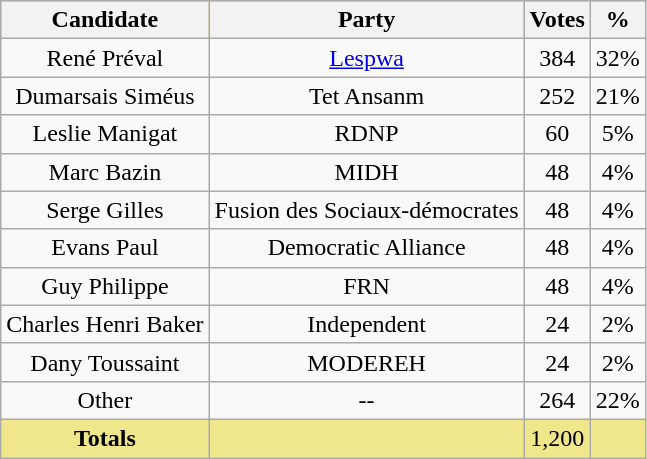<table class="wikitable">
<tr align=center style="background:gold">
<th>Candidate</th>
<th>Party</th>
<th>Votes</th>
<th>%</th>
</tr>
<tr align=center>
<td>René Préval</td>
<td><a href='#'>Lespwa</a></td>
<td>384</td>
<td>32%</td>
</tr>
<tr align=center>
<td>Dumarsais Siméus</td>
<td>Tet Ansanm</td>
<td>252</td>
<td>21%</td>
</tr>
<tr align=center>
<td>Leslie Manigat</td>
<td>RDNP</td>
<td>60</td>
<td>5%</td>
</tr>
<tr align=center>
<td>Marc Bazin</td>
<td>MIDH</td>
<td>48</td>
<td>4%</td>
</tr>
<tr align=center>
<td>Serge Gilles</td>
<td>Fusion des Sociaux-démocrates</td>
<td>48</td>
<td>4%</td>
</tr>
<tr align=center>
<td>Evans Paul</td>
<td>Democratic Alliance</td>
<td>48</td>
<td>4%</td>
</tr>
<tr align=center>
<td>Guy Philippe</td>
<td>FRN</td>
<td>48</td>
<td>4%</td>
</tr>
<tr align=center>
<td>Charles Henri Baker</td>
<td>Independent</td>
<td>24</td>
<td>2%</td>
</tr>
<tr align=center>
<td>Dany Toussaint</td>
<td>MODEREH</td>
<td>24</td>
<td>2%</td>
</tr>
<tr align=center>
<td>Other</td>
<td>--</td>
<td>264</td>
<td>22%</td>
</tr>
<tr align=center style="background:khaki">
<td><strong>Totals</strong></td>
<td> </td>
<td>1,200</td>
<td></td>
</tr>
</table>
